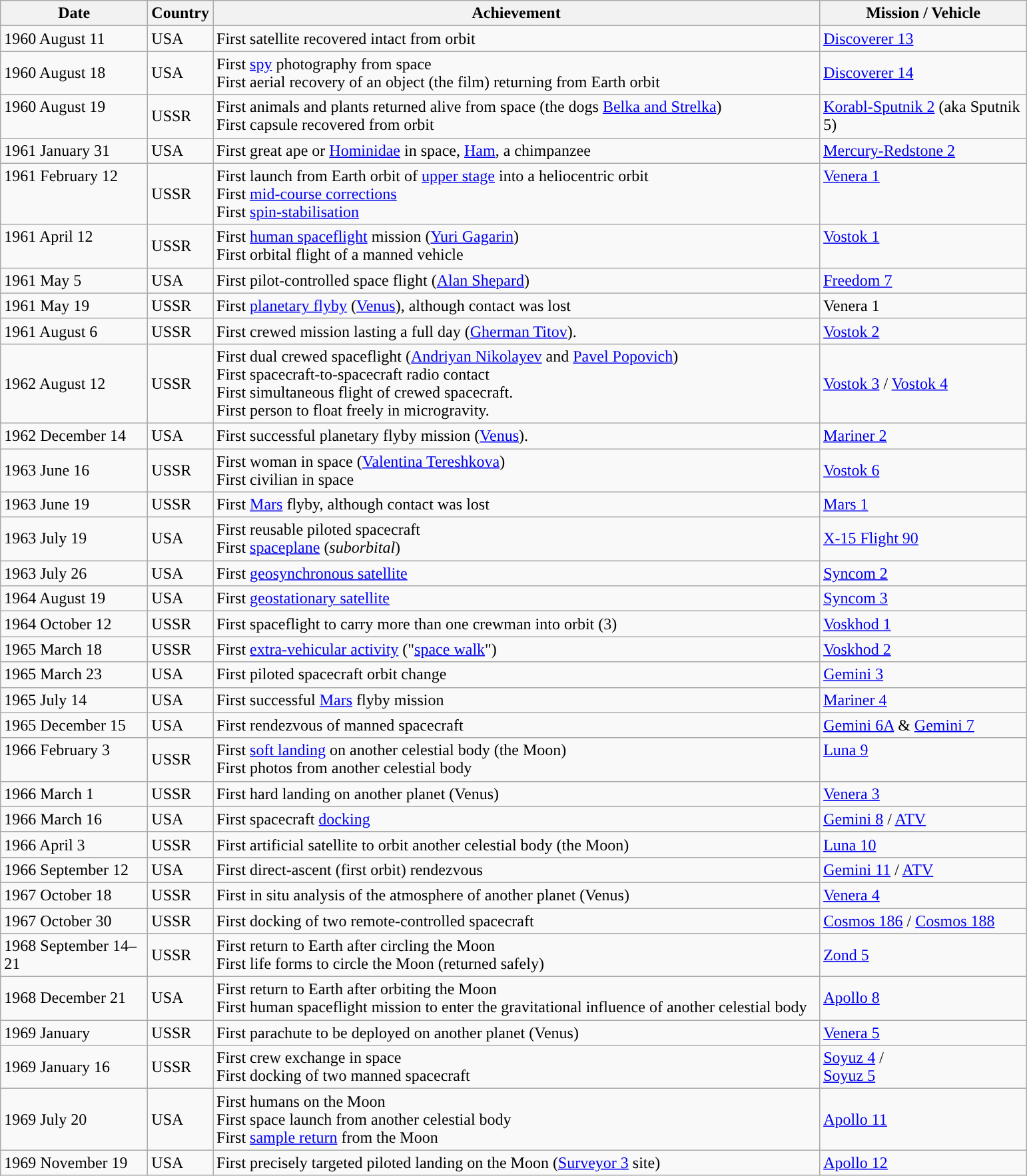<table class="wikitable sticky-header">
<tr>
<th width="140">Date</th>
<th width="10">Country</th>
<th width="600">Achievement</th>
<th width="200">Mission / Vehicle</th>
</tr>
<tr>
<td>1960 August 11</td>
<td> USA</td>
<td>First satellite recovered intact from orbit</td>
<td><a href='#'>Discoverer 13</a></td>
</tr>
<tr>
<td>1960 August 18</td>
<td> USA</td>
<td>First <a href='#'>spy</a> photography from space<br>First aerial recovery of an object (the film) returning from Earth orbit</td>
<td><a href='#'>Discoverer 14</a></td>
</tr>
<tr>
<td valign=top>1960 August 19</td>
<td> USSR</td>
<td>First animals and plants returned alive from space (the dogs <a href='#'>Belka and Strelka</a>)<br>First capsule recovered from orbit</td>
<td valign=top><a href='#'>Korabl-Sputnik 2</a> (aka Sputnik 5)</td>
</tr>
<tr>
<td valign=top>1961 January 31</td>
<td> USA</td>
<td valign=top>First great ape or <a href='#'>Hominidae</a> in space, <a href='#'>Ham</a>, a chimpanzee</td>
<td valign=top><a href='#'>Mercury-Redstone 2</a></td>
</tr>
<tr>
<td valign=top>1961 February 12 </td>
<td> USSR</td>
<td>First launch from Earth orbit of <a href='#'>upper stage</a> into a heliocentric orbit<br>First <a href='#'>mid-course corrections</a> <br>First <a href='#'>spin-stabilisation</a></td>
<td valign=top><a href='#'>Venera 1</a></td>
</tr>
<tr>
<td valign=top>1961 April 12</td>
<td> USSR</td>
<td>First <a href='#'>human spaceflight</a> mission (<a href='#'>Yuri Gagarin</a>)<br>First orbital flight of a manned vehicle</td>
<td valign=top><a href='#'>Vostok 1</a></td>
</tr>
<tr>
<td valign=top>1961 May 5</td>
<td> USA</td>
<td>First pilot-controlled space flight (<a href='#'>Alan Shepard</a>)</td>
<td valign=top><a href='#'>Freedom 7</a></td>
</tr>
<tr>
<td>1961 May 19</td>
<td> USSR</td>
<td>First <a href='#'>planetary flyby</a> (<a href='#'>Venus</a>), although contact was lost</td>
<td valign=top>Venera 1</td>
</tr>
<tr>
<td>1961 August 6</td>
<td> USSR</td>
<td>First crewed mission lasting a full day (<a href='#'>Gherman Titov</a>).</td>
<td valign=top><a href='#'>Vostok 2</a></td>
</tr>
<tr>
<td>1962 August 12</td>
<td> USSR</td>
<td>First dual crewed spaceflight (<a href='#'>Andriyan Nikolayev</a> and <a href='#'>Pavel Popovich</a>)<br>First spacecraft-to-spacecraft radio contact<br> First simultaneous flight of crewed spacecraft. <br>First person to float freely in microgravity.</td>
<td><a href='#'>Vostok 3</a> / <a href='#'>Vostok 4</a></td>
</tr>
<tr>
<td>1962 December 14</td>
<td> USA</td>
<td>First successful planetary flyby mission (<a href='#'>Venus</a>).</td>
<td><a href='#'>Mariner 2</a></td>
</tr>
<tr>
<td>1963 June 16</td>
<td> USSR</td>
<td>First woman in space (<a href='#'>Valentina Tereshkova</a>) <br>First civilian in space</td>
<td><a href='#'>Vostok 6</a></td>
</tr>
<tr>
<td>1963 June 19</td>
<td> USSR</td>
<td>First <a href='#'>Mars</a> flyby, although contact was lost</td>
<td><a href='#'>Mars 1</a></td>
</tr>
<tr>
<td>1963 July 19</td>
<td> USA</td>
<td>First reusable piloted spacecraft<br>First <a href='#'>spaceplane</a> (<em>suborbital</em>)</td>
<td><a href='#'>X-15 Flight 90</a></td>
</tr>
<tr>
<td>1963 July 26</td>
<td> USA</td>
<td>First <a href='#'>geosynchronous satellite</a></td>
<td><a href='#'>Syncom 2</a></td>
</tr>
<tr>
<td>1964 August 19</td>
<td> USA</td>
<td>First <a href='#'>geostationary satellite</a></td>
<td><a href='#'>Syncom 3</a></td>
</tr>
<tr>
<td>1964 October 12</td>
<td> USSR</td>
<td>First spaceflight to carry more than one crewman into orbit (3)</td>
<td><a href='#'>Voskhod 1</a></td>
</tr>
<tr>
<td>1965 March 18</td>
<td> USSR</td>
<td>First <a href='#'>extra-vehicular activity</a> ("<a href='#'>space walk</a>")</td>
<td><a href='#'>Voskhod 2</a></td>
</tr>
<tr>
<td>1965 March 23</td>
<td> USA</td>
<td>First piloted spacecraft orbit change</td>
<td><a href='#'>Gemini 3</a></td>
</tr>
<tr>
<td>1965 July 14</td>
<td> USA</td>
<td>First successful <a href='#'>Mars</a> flyby mission</td>
<td><a href='#'>Mariner 4</a></td>
</tr>
<tr>
<td>1965 December 15</td>
<td> USA</td>
<td>First rendezvous of manned spacecraft</td>
<td><a href='#'>Gemini 6A</a> & <a href='#'>Gemini 7</a></td>
</tr>
<tr>
<td valign=top>1966 February 3</td>
<td> USSR</td>
<td>First <a href='#'>soft landing</a> on another celestial body (the Moon) <br>First photos from another celestial body</td>
<td valign=top><a href='#'>Luna 9</a></td>
</tr>
<tr>
<td>1966 March 1</td>
<td> USSR</td>
<td>First hard landing on another planet (Venus)</td>
<td><a href='#'>Venera 3</a></td>
</tr>
<tr>
<td>1966 March 16</td>
<td> USA</td>
<td>First  spacecraft <a href='#'>docking</a></td>
<td><a href='#'>Gemini 8</a> / <a href='#'>ATV</a></td>
</tr>
<tr>
<td>1966 April 3</td>
<td> USSR</td>
<td>First artificial satellite to orbit another celestial body (the Moon)</td>
<td><a href='#'>Luna 10</a></td>
</tr>
<tr>
<td>1966 September 12</td>
<td> USA</td>
<td>First direct-ascent (first orbit) rendezvous</td>
<td><a href='#'>Gemini 11</a> / <a href='#'>ATV</a></td>
</tr>
<tr>
<td>1967 October 18</td>
<td> USSR</td>
<td>First in situ analysis of the atmosphere of another planet (Venus)</td>
<td><a href='#'>Venera 4</a></td>
</tr>
<tr>
<td>1967 October 30</td>
<td> USSR</td>
<td>First docking of two remote-controlled spacecraft</td>
<td><a href='#'>Cosmos 186</a> / <a href='#'>Cosmos 188</a></td>
</tr>
<tr>
<td>1968 September 14–21</td>
<td> USSR</td>
<td>First return to Earth after circling the Moon<br>First life forms to circle the Moon (returned safely)</td>
<td><a href='#'>Zond 5</a></td>
</tr>
<tr>
<td>1968 December 21</td>
<td> USA</td>
<td>First return to Earth after orbiting the Moon<br>First human spaceflight mission to enter the gravitational influence of another celestial body</td>
<td><a href='#'>Apollo 8</a></td>
</tr>
<tr>
<td>1969 January</td>
<td> USSR</td>
<td>First parachute to be deployed on another planet (Venus)</td>
<td><a href='#'>Venera 5</a></td>
</tr>
<tr>
<td>1969 January 16</td>
<td> USSR</td>
<td>First crew exchange in space<br>First docking of two manned spacecraft</td>
<td><a href='#'>Soyuz 4</a> /<br><a href='#'>Soyuz 5</a></td>
</tr>
<tr>
<td>1969 July 20</td>
<td> USA</td>
<td>First humans on the Moon <br>First space launch from another celestial body<br>First <a href='#'>sample return</a> from the Moon</td>
<td><a href='#'>Apollo 11</a></td>
</tr>
<tr>
<td>1969 November 19</td>
<td> USA</td>
<td>First precisely targeted piloted landing on the Moon (<a href='#'>Surveyor 3</a> site)</td>
<td><a href='#'>Apollo 12</a></td>
</tr>
</table>
